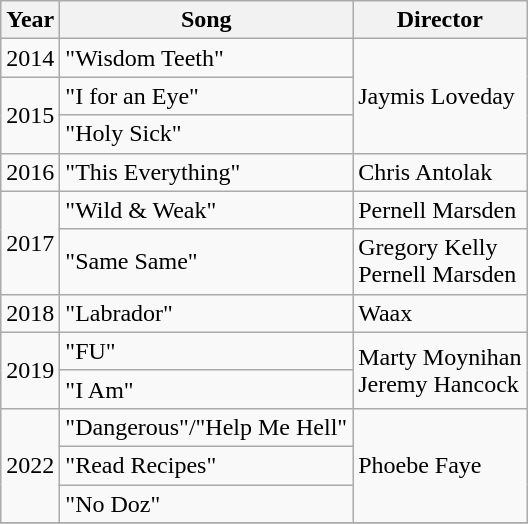<table class="wikitable">
<tr>
<th><strong>Year</strong></th>
<th>Song</th>
<th>Director</th>
</tr>
<tr>
<td>2014</td>
<td>"Wisdom Teeth"</td>
<td rowspan="3">Jaymis Loveday</td>
</tr>
<tr>
<td rowspan="2">2015</td>
<td>"I for an Eye"</td>
</tr>
<tr>
<td>"Holy Sick"</td>
</tr>
<tr>
<td>2016</td>
<td>"This Everything"</td>
<td>Chris Antolak</td>
</tr>
<tr>
<td rowspan="2">2017</td>
<td>"Wild & Weak"</td>
<td>Pernell Marsden</td>
</tr>
<tr>
<td>"Same Same"</td>
<td>Gregory Kelly<br>Pernell Marsden</td>
</tr>
<tr>
<td>2018</td>
<td>"Labrador"</td>
<td>Waax</td>
</tr>
<tr>
<td rowspan="2">2019</td>
<td>"FU"</td>
<td rowspan="2">Marty Moynihan<br>Jeremy Hancock</td>
</tr>
<tr>
<td>"I Am"</td>
</tr>
<tr>
<td rowspan="3">2022</td>
<td>"Dangerous"/"Help Me Hell"</td>
<td rowspan="3">Phoebe Faye</td>
</tr>
<tr>
<td>"Read Recipes"</td>
</tr>
<tr>
<td>"No Doz"</td>
</tr>
<tr>
</tr>
</table>
